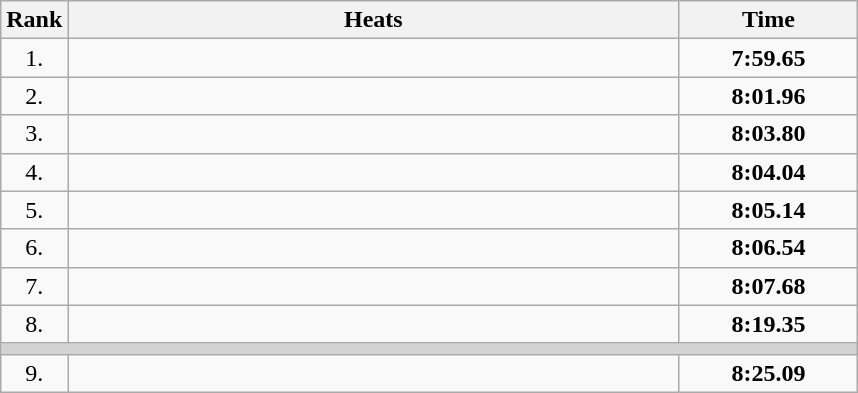<table class="wikitable">
<tr>
<th>Rank</th>
<th style="width: 25em">Heats</th>
<th style="width: 7em">Time</th>
</tr>
<tr>
<td align="center">1.</td>
<td><strong></strong></td>
<td align="center"><strong>7:59.65</strong></td>
</tr>
<tr>
<td align="center">2.</td>
<td><strong></strong></td>
<td align="center"><strong>8:01.96</strong></td>
</tr>
<tr>
<td align="center">3.</td>
<td><strong></strong></td>
<td align="center"><strong>8:03.80</strong></td>
</tr>
<tr>
<td align="center">4.</td>
<td><strong></strong></td>
<td align="center"><strong>8:04.04</strong></td>
</tr>
<tr>
<td align="center">5.</td>
<td><strong></strong></td>
<td align="center"><strong>8:05.14</strong></td>
</tr>
<tr>
<td align="center">6.</td>
<td><strong></strong></td>
<td align="center"><strong>8:06.54</strong></td>
</tr>
<tr>
<td align="center">7.</td>
<td><strong></strong></td>
<td align="center"><strong>8:07.68</strong></td>
</tr>
<tr>
<td align="center">8.</td>
<td><strong></strong></td>
<td align="center"><strong>8:19.35</strong></td>
</tr>
<tr>
<td colspan=3 bgcolor=lightgray></td>
</tr>
<tr>
<td align="center">9.</td>
<td><strong></strong></td>
<td align="center"><strong>8:25.09</strong></td>
</tr>
</table>
